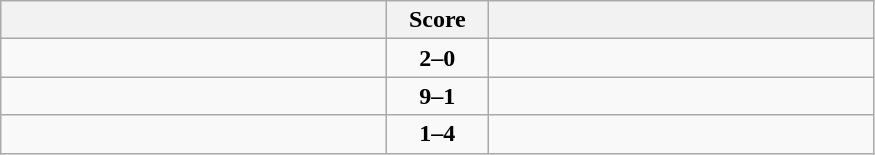<table class="wikitable" style="text-align: center; font-size:100% ">
<tr>
<th align="right" width="250"></th>
<th width="60">Score</th>
<th align="left" width="250"></th>
</tr>
<tr>
<td align=left></td>
<td align=center><strong>2–0</strong></td>
<td align=left></td>
</tr>
<tr>
<td align=left></td>
<td align=center><strong>9–1</strong></td>
<td align=left></td>
</tr>
<tr>
<td align=left></td>
<td align=center><strong>1–4</strong></td>
<td align=left></td>
</tr>
</table>
